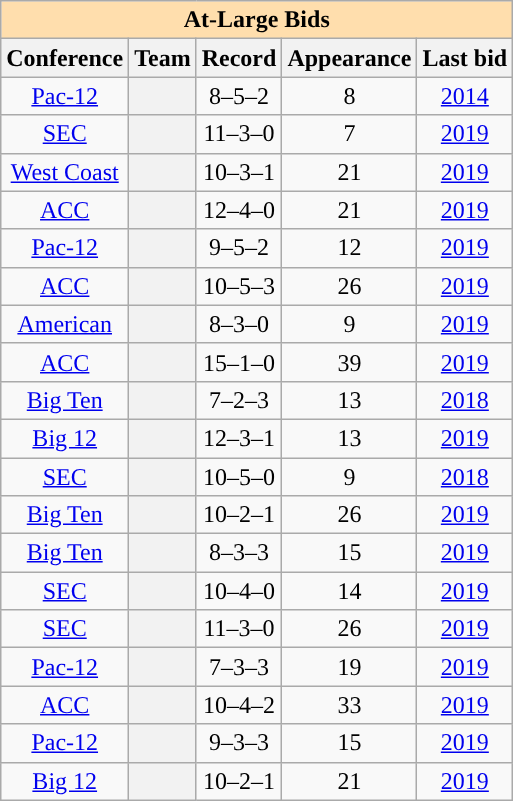<table class="wikitable sortable plainrowheaders" style="text-align:center;">
<tr>
<th colspan="6" style="background:#ffdead;">At-Large Bids</th>
</tr>
<tr>
<th scope="col">Conference</th>
<th scope="col">Team</th>
<th scope="col" data-sort-type="number">Record</th>
<th scope="col">Appearance</th>
<th scope="col">Last bid</th>
</tr>
<tr>
<td><a href='#'>Pac-12</a></td>
<th scope="row" style="text-align:center; "><a href='#'></a></th>
<td>8–5–2</td>
<td>8</td>
<td><a href='#'>2014</a></td>
</tr>
<tr>
<td><a href='#'>SEC</a></td>
<th scope="row" style="text-align:center; "><a href='#'></a></th>
<td>11–3–0</td>
<td>7</td>
<td><a href='#'>2019</a></td>
</tr>
<tr>
<td><a href='#'>West Coast</a></td>
<th scope="row" style="text-align:center; "><a href='#'></a></th>
<td>10–3–1</td>
<td>21</td>
<td><a href='#'>2019</a></td>
</tr>
<tr>
<td><a href='#'>ACC</a></td>
<th scope="row" style="text-align:center; "><a href='#'></a></th>
<td>12–4–0</td>
<td>21</td>
<td><a href='#'>2019</a></td>
</tr>
<tr>
<td><a href='#'>Pac-12</a></td>
<th scope="row" style="text-align:center; "><a href='#'></a></th>
<td>9–5–2</td>
<td>12</td>
<td><a href='#'>2019</a></td>
</tr>
<tr>
<td><a href='#'>ACC</a></td>
<th scope="row" style="text-align:center; "><a href='#'></a></th>
<td>10–5–3</td>
<td>26</td>
<td><a href='#'>2019</a></td>
</tr>
<tr>
<td><a href='#'>American</a></td>
<th scope="row" style="text-align:center; "><a href='#'></a></th>
<td>8–3–0</td>
<td>9</td>
<td><a href='#'>2019</a></td>
</tr>
<tr>
<td><a href='#'>ACC</a></td>
<th scope="row" style="text-align:center; "><a href='#'></a></th>
<td>15–1–0</td>
<td>39</td>
<td><a href='#'>2019</a></td>
</tr>
<tr>
<td><a href='#'>Big Ten</a></td>
<th scope="row" style="text-align:center; "><a href='#'></a></th>
<td>7–2–3</td>
<td>13</td>
<td><a href='#'>2018</a></td>
</tr>
<tr>
<td><a href='#'>Big 12</a></td>
<th scope="row" style="text-align:center; "><a href='#'></a></th>
<td>12–3–1</td>
<td>13</td>
<td><a href='#'>2019</a></td>
</tr>
<tr>
<td><a href='#'>SEC</a></td>
<th scope="row" style="text-align:center; "><a href='#'></a></th>
<td>10–5–0</td>
<td>9</td>
<td><a href='#'>2018</a></td>
</tr>
<tr>
<td><a href='#'>Big Ten</a></td>
<th scope="row" style="text-align:center; "><a href='#'></a></th>
<td>10–2–1</td>
<td>26</td>
<td><a href='#'>2019</a></td>
</tr>
<tr>
<td><a href='#'>Big Ten</a></td>
<th scope="row" style="text-align:center; "><a href='#'></a></th>
<td>8–3–3</td>
<td>15</td>
<td><a href='#'>2019</a></td>
</tr>
<tr>
<td><a href='#'>SEC</a></td>
<th scope="row" style="text-align:center; "><a href='#'></a></th>
<td>10–4–0</td>
<td>14</td>
<td><a href='#'>2019</a></td>
</tr>
<tr>
<td><a href='#'>SEC</a></td>
<th scope="row" style="text-align:center; "><a href='#'></a></th>
<td>11–3–0</td>
<td>26</td>
<td><a href='#'>2019</a></td>
</tr>
<tr>
<td><a href='#'>Pac-12</a></td>
<th scope="row" style="text-align:center; "><a href='#'></a></th>
<td>7–3–3</td>
<td>19</td>
<td><a href='#'>2019</a></td>
</tr>
<tr>
<td><a href='#'>ACC</a></td>
<th scope="row" style="text-align:center; "><a href='#'></a></th>
<td>10–4–2</td>
<td>33</td>
<td><a href='#'>2019</a></td>
</tr>
<tr>
<td><a href='#'>Pac-12</a></td>
<th scope="row" style="text-align:center; "><a href='#'></a></th>
<td>9–3–3</td>
<td>15</td>
<td><a href='#'>2019</a></td>
</tr>
<tr>
<td><a href='#'>Big 12</a></td>
<th scope="row" style="text-align:center; "><a href='#'></a></th>
<td>10–2–1</td>
<td>21</td>
<td><a href='#'>2019</a></td>
</tr>
</table>
